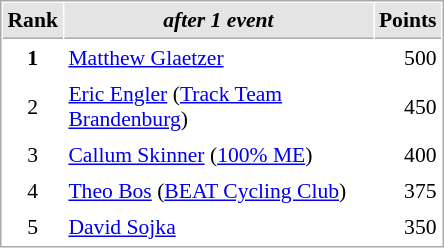<table cellspacing="1" cellpadding="3" style="border:1px solid #aaa; font-size:90%;">
<tr style="background:#e4e4e4;">
<th style="border-bottom:1px solid #aaa; width:10px;">Rank</th>
<th style="border-bottom:1px solid #aaa; width:200px; white-space:nowrap;"><em>after 1 event</em> </th>
<th style="border-bottom:1px solid #aaa; width:20px;">Points</th>
</tr>
<tr>
<td style="text-align:center;"><strong>1</strong></td>
<td> <a href='#'>Matthew Glaetzer</a></td>
<td align="right">500</td>
</tr>
<tr>
<td style="text-align:center;">2</td>
<td> <a href='#'>Eric Engler</a> (<a href='#'>Track Team Brandenburg</a>)</td>
<td align="right">450</td>
</tr>
<tr>
<td style="text-align:center;">3</td>
<td> <a href='#'>Callum Skinner</a> (<a href='#'>100% ME</a>)</td>
<td align="right">400</td>
</tr>
<tr>
<td style="text-align:center;">4</td>
<td> <a href='#'>Theo Bos</a> (<a href='#'>BEAT Cycling Club</a>)</td>
<td align="right">375</td>
</tr>
<tr>
<td style="text-align:center;">5</td>
<td> <a href='#'>David Sojka</a></td>
<td align="right">350</td>
</tr>
</table>
